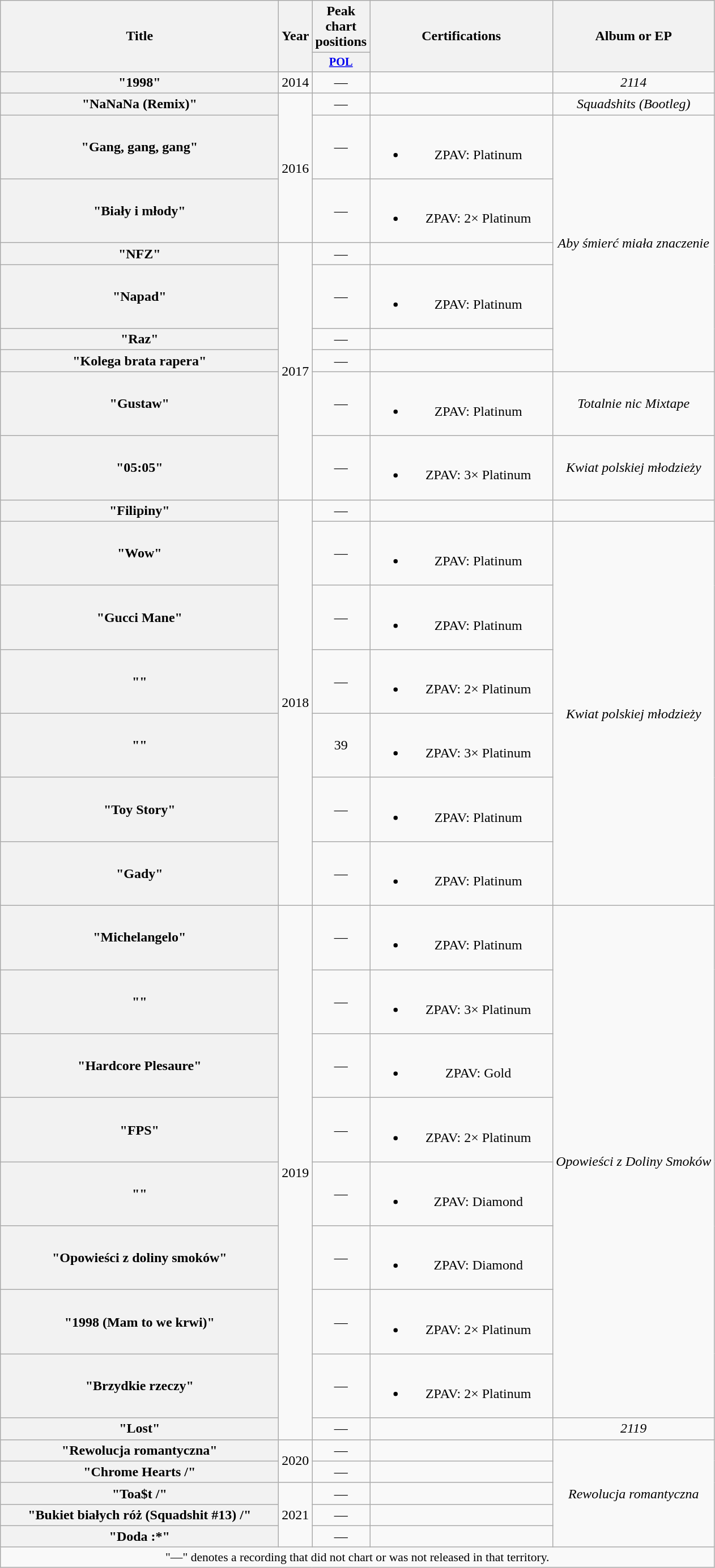<table class="wikitable plainrowheaders" style="text-align:center;">
<tr>
<th scope="col" rowspan="2" style="width:20em;">Title</th>
<th scope="col" rowspan="2" style="width:1em;">Year</th>
<th>Peak chart positions</th>
<th scope="col" style="width:13em;" rowspan="2">Certifications</th>
<th scope="col" rowspan="2">Album or EP</th>
</tr>
<tr>
<th scope="col" style="width:3em;font-size:85%;"><a href='#'>POL</a><br></th>
</tr>
<tr>
<th scope="row">"1998"<br></th>
<td>2014</td>
<td>—</td>
<td></td>
<td><em>2114</em></td>
</tr>
<tr>
<th scope="row">"NaNaNa (Remix)"<br></th>
<td rowspan="3">2016</td>
<td>—</td>
<td></td>
<td><em>Squadshits (Bootleg)</em></td>
</tr>
<tr>
<th scope="row">"Gang, gang, gang"<br></th>
<td>—</td>
<td><br><ul><li>ZPAV: Platinum</li></ul></td>
<td rowspan="6"><em>Aby śmierć miała znaczenie</em></td>
</tr>
<tr>
<th scope="row">"Biały i młody"<br></th>
<td>—</td>
<td><br><ul><li>ZPAV: 2× Platinum</li></ul></td>
</tr>
<tr>
<th scope="row">"NFZ"<br></th>
<td rowspan="6">2017</td>
<td>—</td>
<td></td>
</tr>
<tr>
<th scope="row">"Napad"<br></th>
<td>—</td>
<td><br><ul><li>ZPAV: Platinum</li></ul></td>
</tr>
<tr>
<th scope="row">"Raz"<br></th>
<td>—</td>
<td></td>
</tr>
<tr>
<th scope="row">"Kolega brata rapera"<br></th>
<td>—</td>
<td></td>
</tr>
<tr>
<th scope="row">"Gustaw"</th>
<td>—</td>
<td><br><ul><li>ZPAV: Platinum</li></ul></td>
<td><em>Totalnie nic Mixtape</em></td>
</tr>
<tr>
<th scope="row">"05:05"<br></th>
<td>—</td>
<td><br><ul><li>ZPAV: 3× Platinum</li></ul></td>
<td><em>Kwiat polskiej młodzieży</em></td>
</tr>
<tr>
<th scope="row">"Filipiny"<br></th>
<td rowspan="7">2018</td>
<td>—</td>
<td></td>
<td></td>
</tr>
<tr>
<th scope="row">"Wow"</th>
<td>—</td>
<td><br><ul><li>ZPAV: Platinum</li></ul></td>
<td rowspan="6"><em>Kwiat polskiej młodzieży</em></td>
</tr>
<tr>
<th scope="row">"Gucci Mane"<br></th>
<td>—</td>
<td><br><ul><li>ZPAV: Platinum</li></ul></td>
</tr>
<tr>
<th scope="row">""<br></th>
<td>—</td>
<td><br><ul><li>ZPAV: 2× Platinum</li></ul></td>
</tr>
<tr>
<th scope="row">""<br></th>
<td>39</td>
<td><br><ul><li>ZPAV: 3× Platinum</li></ul></td>
</tr>
<tr>
<th scope="row">"Toy Story"<br></th>
<td>—</td>
<td><br><ul><li>ZPAV: Platinum</li></ul></td>
</tr>
<tr>
<th scope="row">"Gady"<br></th>
<td>—</td>
<td><br><ul><li>ZPAV: Platinum</li></ul></td>
</tr>
<tr>
<th scope="row">"Michelangelo"<br></th>
<td rowspan="9">2019</td>
<td>—</td>
<td><br><ul><li>ZPAV: Platinum</li></ul></td>
<td rowspan="8"><em>Opowieści z Doliny Smoków</em></td>
</tr>
<tr>
<th scope="row">""<br></th>
<td>—</td>
<td><br><ul><li>ZPAV: 3× Platinum</li></ul></td>
</tr>
<tr>
<th scope="row">"Hardcore Plesaure"<br></th>
<td>—</td>
<td><br><ul><li>ZPAV: Gold</li></ul></td>
</tr>
<tr>
<th scope="row">"FPS"<br></th>
<td>—</td>
<td><br><ul><li>ZPAV: 2× Platinum</li></ul></td>
</tr>
<tr>
<th scope="row">""<br></th>
<td>—</td>
<td><br><ul><li>ZPAV: Diamond</li></ul></td>
</tr>
<tr>
<th scope="row">"Opowieści z doliny smoków"<br></th>
<td>—</td>
<td><br><ul><li>ZPAV: Diamond</li></ul></td>
</tr>
<tr>
<th scope="row">"1998 (Mam to we krwi)"<br></th>
<td>—</td>
<td><br><ul><li>ZPAV: 2× Platinum</li></ul></td>
</tr>
<tr>
<th scope="row">"Brzydkie rzeczy"<br></th>
<td>—</td>
<td><br><ul><li>ZPAV: 2× Platinum</li></ul></td>
</tr>
<tr>
<th scope="row">"Lost"<br></th>
<td>—</td>
<td></td>
<td><em>2119</em></td>
</tr>
<tr>
<th scope="row">"Rewolucja romantyczna"<br></th>
<td rowspan="2">2020</td>
<td>—</td>
<td></td>
<td rowspan="5"><em>Rewolucja romantyczna</em></td>
</tr>
<tr>
<th scope="row">"Chrome Hearts /"<br></th>
<td>—</td>
<td></td>
</tr>
<tr>
<th scope="row">"Toa$t /"<br></th>
<td rowspan="3">2021</td>
<td>—</td>
<td></td>
</tr>
<tr>
<th scope="row">"Bukiet białych róż (Squadshit #13) /"<br></th>
<td>—</td>
<td></td>
</tr>
<tr>
<th scope="row">"Doda :*"<br></th>
<td>—</td>
<td></td>
</tr>
<tr>
<td colspan="5" style="font-size:90%">"—" denotes a recording that did not chart or was not released in that territory.</td>
</tr>
</table>
